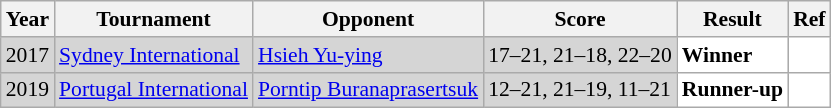<table class="sortable wikitable" style="font-size: 90%;">
<tr>
<th>Year</th>
<th>Tournament</th>
<th>Opponent</th>
<th>Score</th>
<th>Result</th>
<th>Ref</th>
</tr>
<tr style="background:#D5D5D5">
<td align="center">2017</td>
<td align="left"><a href='#'>Sydney International</a></td>
<td align="left"> <a href='#'>Hsieh Yu-ying</a></td>
<td align="left">17–21, 21–18, 22–20</td>
<td style="text-align:left; background:white"> <strong>Winner</strong></td>
<td style="text-align:center; background:white"></td>
</tr>
<tr style="background:#D5D5D5">
<td align="center">2019</td>
<td align="left"><a href='#'>Portugal International</a></td>
<td align="left"> <a href='#'>Porntip Buranaprasertsuk</a></td>
<td align="left">12–21, 21–19, 11–21</td>
<td style="text-align:left; background:white"> <strong>Runner-up</strong></td>
<td style="text-align:center; background:white"></td>
</tr>
</table>
